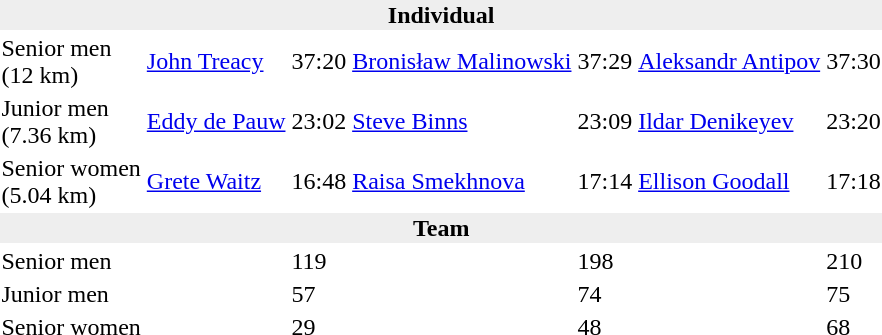<table>
<tr>
<td colspan=7 bgcolor=#eeeeee style=text-align:center;><strong>Individual</strong></td>
</tr>
<tr>
<td>Senior men<br>(12 km)</td>
<td><a href='#'>John Treacy</a><br></td>
<td>37:20</td>
<td><a href='#'>Bronisław Malinowski</a><br></td>
<td>37:29</td>
<td><a href='#'>Aleksandr Antipov</a><br></td>
<td>37:30</td>
</tr>
<tr>
<td>Junior men<br>(7.36 km)</td>
<td><a href='#'>Eddy de Pauw</a><br></td>
<td>23:02</td>
<td><a href='#'>Steve Binns</a><br></td>
<td>23:09</td>
<td><a href='#'>Ildar Denikeyev</a><br></td>
<td>23:20</td>
</tr>
<tr>
<td>Senior women<br>(5.04 km)</td>
<td><a href='#'>Grete Waitz</a><br></td>
<td>16:48</td>
<td><a href='#'>Raisa Smekhnova</a><br></td>
<td>17:14</td>
<td><a href='#'>Ellison Goodall</a><br></td>
<td>17:18</td>
</tr>
<tr>
<td colspan=7 bgcolor=#eeeeee style=text-align:center;><strong>Team</strong></td>
</tr>
<tr>
<td>Senior men</td>
<td></td>
<td>119</td>
<td></td>
<td>198</td>
<td></td>
<td>210</td>
</tr>
<tr>
<td>Junior men</td>
<td></td>
<td>57</td>
<td></td>
<td>74</td>
<td></td>
<td>75</td>
</tr>
<tr>
<td>Senior women</td>
<td></td>
<td>29</td>
<td></td>
<td>48</td>
<td></td>
<td>68</td>
</tr>
</table>
